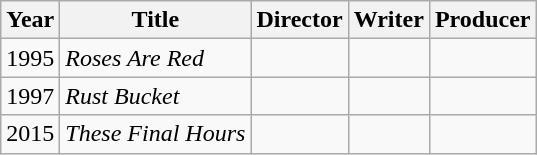<table class="wikitable">
<tr>
<th>Year</th>
<th>Title</th>
<th>Director</th>
<th>Writer</th>
<th>Producer</th>
</tr>
<tr>
<td>1995</td>
<td><em>Roses Are Red</em></td>
<td></td>
<td></td>
<td></td>
</tr>
<tr>
<td>1997</td>
<td><em>Rust Bucket</em></td>
<td></td>
<td></td>
<td></td>
</tr>
<tr>
<td>2015</td>
<td><em>These Final Hours</em></td>
<td></td>
<td></td>
<td></td>
</tr>
</table>
